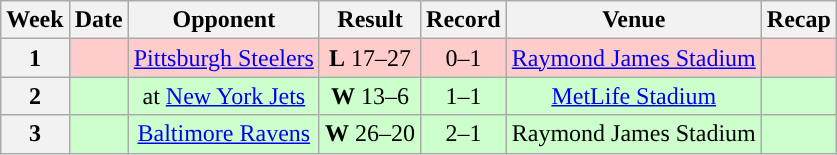<table class="wikitable" style="text-align:center">
<tr>
<th>Week</th>
<th>Date</th>
<th>Opponent</th>
<th>Result</th>
<th>Record</th>
<th>Venue</th>
<th>Recap</th>
</tr>
<tr style="background:#fcc">
<th>1</th>
<td></td>
<td><a href='#'>Pittsburgh Steelers</a></td>
<td><strong>L</strong> 17–27</td>
<td>0–1</td>
<td><a href='#'>Raymond James Stadium</a></td>
<td></td>
</tr>
<tr style="background:#cfc">
<th>2</th>
<td></td>
<td>at <a href='#'>New York Jets</a></td>
<td><strong>W</strong> 13–6</td>
<td>1–1</td>
<td><a href='#'>MetLife Stadium</a></td>
<td></td>
</tr>
<tr style="background:#cfc">
<th>3</th>
<td></td>
<td><a href='#'>Baltimore Ravens</a></td>
<td><strong>W</strong> 26–20</td>
<td>2–1</td>
<td>Raymond James Stadium</td>
<td></td>
</tr>
</table>
